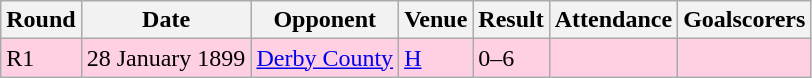<table class="wikitable">
<tr>
<th>Round</th>
<th>Date</th>
<th>Opponent</th>
<th>Venue</th>
<th>Result</th>
<th>Attendance</th>
<th>Goalscorers</th>
</tr>
<tr style="background:#ffd0e3;">
<td>R1</td>
<td>28 January 1899</td>
<td><a href='#'>Derby County</a></td>
<td><a href='#'>H</a></td>
<td>0–6</td>
<td></td>
<td></td>
</tr>
</table>
